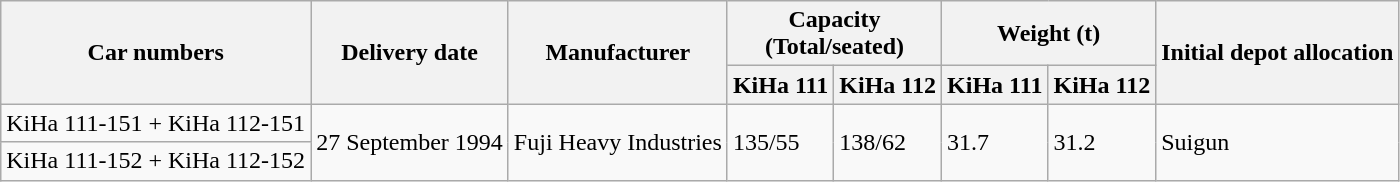<table class="wikitable">
<tr>
<th rowspan=2>Car numbers</th>
<th rowspan=2>Delivery date</th>
<th rowspan=2>Manufacturer</th>
<th colspan=2>Capacity<br>(Total/seated)</th>
<th colspan=2>Weight (t)</th>
<th rowspan=2>Initial depot allocation</th>
</tr>
<tr>
<th>KiHa 111</th>
<th>KiHa 112</th>
<th>KiHa 111</th>
<th>KiHa 112</th>
</tr>
<tr>
<td>KiHa 111-151 + KiHa 112-151</td>
<td rowspan=2>27 September 1994</td>
<td rowspan=2>Fuji Heavy Industries</td>
<td rowspan=2>135/55</td>
<td rowspan=2>138/62</td>
<td rowspan=2>31.7</td>
<td rowspan=2>31.2</td>
<td rowspan=2>Suigun</td>
</tr>
<tr>
<td>KiHa 111-152 + KiHa 112-152</td>
</tr>
</table>
